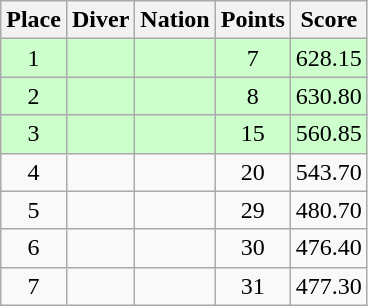<table class="wikitable sortable" style="text-align:center">
<tr>
<th>Place</th>
<th>Diver</th>
<th>Nation</th>
<th>Points</th>
<th>Score</th>
</tr>
<tr style="background:#cfc;">
<td>1</td>
<td align=left></td>
<td align=left></td>
<td>7</td>
<td>628.15</td>
</tr>
<tr style="background:#cfc;">
<td>2</td>
<td align=left></td>
<td align=left></td>
<td>8</td>
<td>630.80</td>
</tr>
<tr style="background:#cfc;">
<td>3</td>
<td align=left></td>
<td align=left></td>
<td>15</td>
<td>560.85</td>
</tr>
<tr>
<td>4</td>
<td align=left></td>
<td align=left></td>
<td>20</td>
<td>543.70</td>
</tr>
<tr>
<td>5</td>
<td align=left></td>
<td align=left></td>
<td>29</td>
<td>480.70</td>
</tr>
<tr>
<td>6</td>
<td align=left></td>
<td align=left></td>
<td>30</td>
<td>476.40</td>
</tr>
<tr>
<td>7</td>
<td align=left></td>
<td align=left></td>
<td>31</td>
<td>477.30</td>
</tr>
</table>
